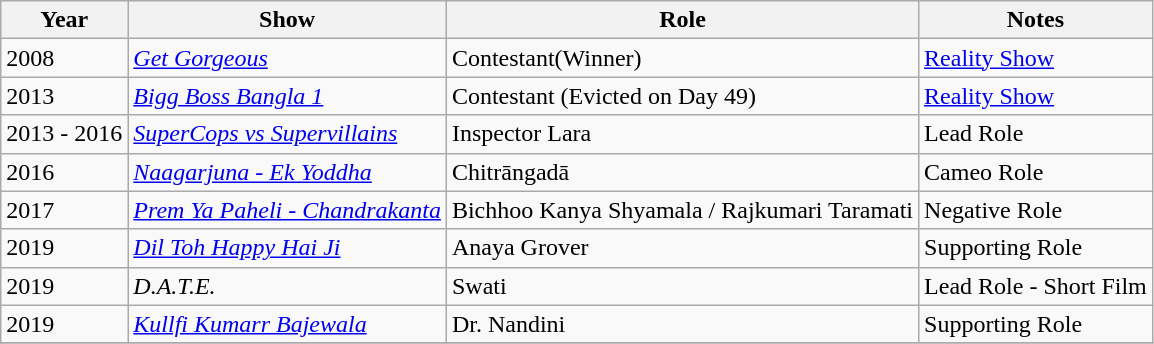<table class="wikitable sortable">
<tr>
<th>Year</th>
<th>Show</th>
<th>Role</th>
<th>Notes</th>
</tr>
<tr>
<td>2008</td>
<td><em><a href='#'>Get Gorgeous</a></em></td>
<td>Contestant(Winner)</td>
<td><a href='#'>Reality Show</a></td>
</tr>
<tr>
<td>2013</td>
<td><em><a href='#'>Bigg Boss Bangla 1</a></em></td>
<td>Contestant (Evicted on Day 49)</td>
<td><a href='#'>Reality Show</a></td>
</tr>
<tr>
<td>2013 - 2016</td>
<td><em><a href='#'>SuperCops vs Supervillains</a></em></td>
<td>Inspector Lara</td>
<td>Lead Role</td>
</tr>
<tr>
<td>2016</td>
<td><em><a href='#'>Naagarjuna - Ek Yoddha</a></em></td>
<td>Chitrāngadā</td>
<td>Cameo Role</td>
</tr>
<tr>
<td>2017</td>
<td><em><a href='#'>Prem Ya Paheli - Chandrakanta</a></em></td>
<td>Bichhoo Kanya Shyamala / Rajkumari Taramati</td>
<td>Negative Role</td>
</tr>
<tr>
<td>2019</td>
<td><em><a href='#'>Dil Toh Happy Hai Ji</a></em></td>
<td>Anaya Grover</td>
<td>Supporting Role</td>
</tr>
<tr>
<td>2019</td>
<td><em>D.A.T.E.</em></td>
<td>Swati</td>
<td>Lead Role - Short Film</td>
</tr>
<tr>
<td>2019</td>
<td><em><a href='#'>Kullfi Kumarr Bajewala</a></em></td>
<td>Dr. Nandini</td>
<td>Supporting Role</td>
</tr>
<tr>
</tr>
</table>
